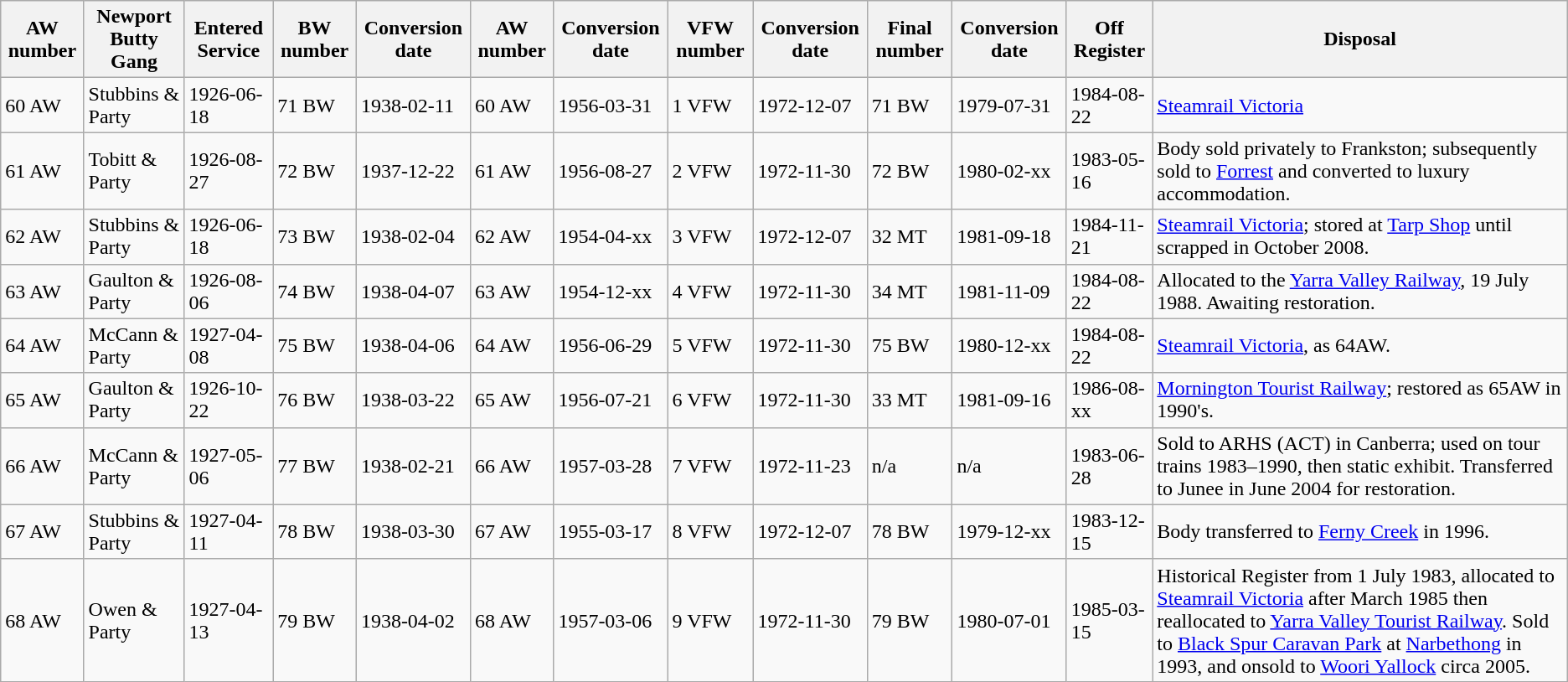<table class="wikitable sortable">
<tr>
<th>AW number</th>
<th>Newport Butty Gang</th>
<th>Entered Service</th>
<th>BW number</th>
<th>Conversion date</th>
<th>AW number</th>
<th>Conversion date</th>
<th>VFW number</th>
<th>Conversion date</th>
<th>Final number</th>
<th>Conversion date</th>
<th>Off Register</th>
<th>Disposal</th>
</tr>
<tr>
<td>60 AW</td>
<td>Stubbins & Party</td>
<td>1926-06-18</td>
<td>71 BW</td>
<td>1938-02-11</td>
<td>60 AW</td>
<td>1956-03-31</td>
<td>1 VFW</td>
<td>1972-12-07</td>
<td>71 BW</td>
<td>1979-07-31</td>
<td>1984-08-22</td>
<td><a href='#'>Steamrail Victoria</a></td>
</tr>
<tr>
<td>61 AW</td>
<td>Tobitt & Party</td>
<td>1926-08-27</td>
<td>72 BW</td>
<td>1937-12-22</td>
<td>61 AW</td>
<td>1956-08-27</td>
<td>2 VFW</td>
<td>1972-11-30</td>
<td>72 BW</td>
<td>1980-02-xx</td>
<td>1983-05-16</td>
<td>Body sold privately to Frankston; subsequently sold to <a href='#'>Forrest</a> and converted to luxury accommodation.</td>
</tr>
<tr>
<td>62 AW</td>
<td>Stubbins & Party</td>
<td>1926-06-18</td>
<td>73 BW</td>
<td>1938-02-04</td>
<td>62 AW</td>
<td>1954-04-xx</td>
<td>3 VFW</td>
<td>1972-12-07</td>
<td>32 MT</td>
<td>1981-09-18</td>
<td>1984-11-21</td>
<td><a href='#'>Steamrail Victoria</a>; stored at <a href='#'>Tarp Shop</a> until scrapped in October 2008.</td>
</tr>
<tr>
<td>63 AW</td>
<td>Gaulton & Party</td>
<td>1926-08-06</td>
<td>74 BW</td>
<td>1938-04-07</td>
<td>63 AW</td>
<td>1954-12-xx</td>
<td>4 VFW</td>
<td>1972-11-30</td>
<td>34 MT</td>
<td>1981-11-09</td>
<td>1984-08-22</td>
<td>Allocated to the <a href='#'>Yarra Valley Railway</a>, 19 July 1988. Awaiting restoration.</td>
</tr>
<tr>
<td>64 AW</td>
<td>McCann & Party</td>
<td>1927-04-08</td>
<td>75 BW</td>
<td>1938-04-06</td>
<td>64 AW</td>
<td>1956-06-29</td>
<td>5 VFW</td>
<td>1972-11-30</td>
<td>75 BW</td>
<td>1980-12-xx</td>
<td>1984-08-22</td>
<td><a href='#'>Steamrail Victoria</a>, as 64AW.</td>
</tr>
<tr>
<td>65 AW</td>
<td>Gaulton & Party</td>
<td>1926-10-22</td>
<td>76 BW</td>
<td>1938-03-22</td>
<td>65 AW</td>
<td>1956-07-21</td>
<td>6 VFW</td>
<td>1972-11-30</td>
<td>33 MT</td>
<td>1981-09-16</td>
<td>1986-08-xx</td>
<td><a href='#'>Mornington Tourist Railway</a>; restored as 65AW in 1990's.</td>
</tr>
<tr>
<td>66 AW</td>
<td>McCann & Party</td>
<td>1927-05-06</td>
<td>77 BW</td>
<td>1938-02-21</td>
<td>66 AW</td>
<td>1957-03-28</td>
<td>7 VFW</td>
<td>1972-11-23</td>
<td>n/a</td>
<td>n/a</td>
<td>1983-06-28</td>
<td>Sold to ARHS (ACT) in Canberra; used on tour trains 1983–1990, then static exhibit. Transferred to Junee in June 2004 for restoration.</td>
</tr>
<tr>
<td>67 AW</td>
<td>Stubbins & Party</td>
<td>1927-04-11</td>
<td>78 BW</td>
<td>1938-03-30</td>
<td>67 AW</td>
<td>1955-03-17</td>
<td>8 VFW</td>
<td>1972-12-07</td>
<td>78 BW</td>
<td>1979-12-xx</td>
<td>1983-12-15</td>
<td>Body transferred to <a href='#'>Ferny Creek</a> in 1996.</td>
</tr>
<tr>
<td>68 AW</td>
<td>Owen & Party</td>
<td>1927-04-13</td>
<td>79 BW</td>
<td>1938-04-02</td>
<td>68 AW</td>
<td>1957-03-06</td>
<td>9 VFW</td>
<td>1972-11-30</td>
<td>79 BW</td>
<td>1980-07-01</td>
<td>1985-03-15</td>
<td>Historical Register from 1 July 1983, allocated to <a href='#'>Steamrail Victoria</a> after March 1985 then reallocated to <a href='#'>Yarra Valley Tourist Railway</a>. Sold to <a href='#'>Black Spur Caravan Park</a> at <a href='#'>Narbethong</a> in 1993, and onsold to <a href='#'>Woori Yallock</a> circa 2005.</td>
</tr>
</table>
